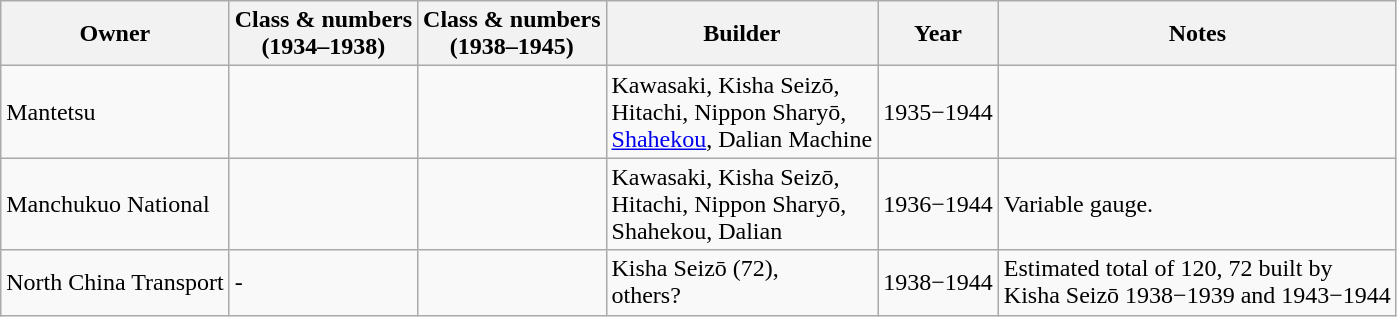<table class="wikitable">
<tr>
<th>Owner</th>
<th>Class & numbers<br>(1934–1938)</th>
<th>Class & numbers<br>(1938–1945)</th>
<th>Builder</th>
<th>Year</th>
<th>Notes</th>
</tr>
<tr>
<td>Mantetsu</td>
<td><br></td>
<td></td>
<td>Kawasaki, Kisha Seizō,<br>Hitachi, Nippon Sharyō,<br><a href='#'>Shahekou</a>, Dalian Machine</td>
<td>1935−1944</td>
<td></td>
</tr>
<tr>
<td>Manchukuo National</td>
<td><br></td>
<td><br></td>
<td>Kawasaki, Kisha Seizō,<br>Hitachi, Nippon Sharyō,<br>Shahekou, Dalian</td>
<td>1936−1944</td>
<td>Variable gauge.</td>
</tr>
<tr>
<td>North China Transport</td>
<td>-</td>
<td></td>
<td>Kisha Seizō (72),<br>others?</td>
<td>1938−1944</td>
<td>Estimated total of 120, 72 built by<br>Kisha Seizō 1938−1939 and 1943−1944</td>
</tr>
</table>
